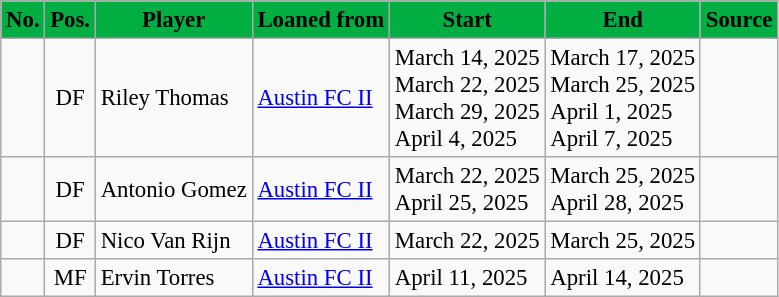<table class="wikitable sortable" style="text-align:center; font-size:95%; text-align:left;">
<tr>
<th style="background:#00AE42; color:#000000">No.</th>
<th style="background:#00AE42; color:#000000">Pos.</th>
<th style="background:#00AE42; color:#000000">Player</th>
<th style="background:#00AE42; color:#000000">Loaned from</th>
<th style="background:#00AE42; color:#000000">Start</th>
<th style="background:#00AE42; color:#000000">End</th>
<th style="background:#00AE42; color:#000000">Source</th>
</tr>
<tr>
<td align=center></td>
<td align=center>DF</td>
<td> Riley Thomas</td>
<td> <a href='#'>Austin FC II</a></td>
<td>March 14, 2025<br>March 22, 2025<br>March 29, 2025<br>April 4, 2025</td>
<td>March 17, 2025<br>March 25, 2025<br>April 1, 2025<br>April 7, 2025</td>
<td></td>
</tr>
<tr>
<td align=center></td>
<td align=center>DF</td>
<td> Antonio Gomez</td>
<td> <a href='#'>Austin FC II</a></td>
<td>March 22, 2025<br>April 25, 2025</td>
<td>March 25, 2025<br>April 28, 2025</td>
<td></td>
</tr>
<tr>
<td align=center></td>
<td align=center>DF</td>
<td> Nico Van Rijn</td>
<td> <a href='#'>Austin FC II</a></td>
<td>March 22, 2025</td>
<td>March 25, 2025</td>
<td></td>
</tr>
<tr>
<td align=center></td>
<td align=center>MF</td>
<td> Ervin Torres</td>
<td> <a href='#'>Austin FC II</a></td>
<td>April 11, 2025</td>
<td>April 14, 2025</td>
<td></td>
</tr>
</table>
